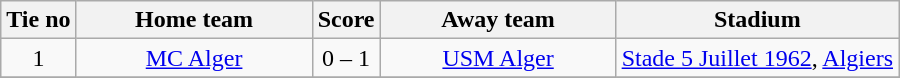<table class="wikitable" style="text-align:center">
<tr>
<th>Tie no</th>
<th style="width:150px;">Home team</th>
<th>Score</th>
<th style="width:150px;">Away team</th>
<th>Stadium</th>
</tr>
<tr>
<td>1</td>
<td><a href='#'>MC Alger</a></td>
<td>0 – 1</td>
<td><a href='#'>USM Alger</a></td>
<td><a href='#'>Stade 5 Juillet 1962</a>, <a href='#'>Algiers</a></td>
</tr>
<tr>
</tr>
</table>
